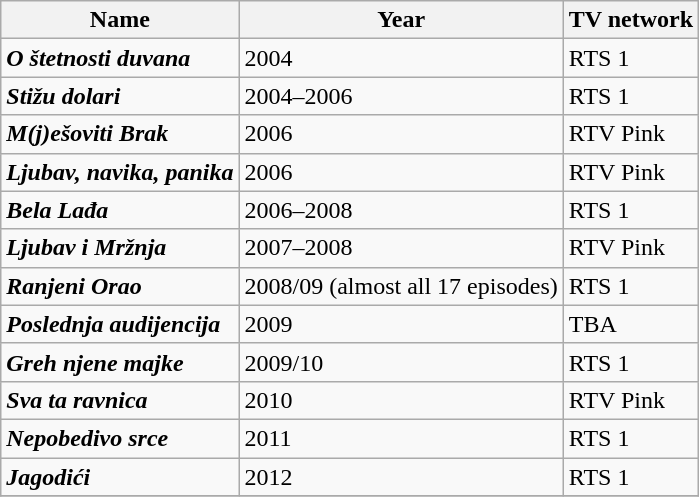<table class="wikitable">
<tr>
<th>Name</th>
<th>Year</th>
<th>TV network</th>
</tr>
<tr>
<td><strong><em>O štetnosti duvana</em></strong></td>
<td>2004</td>
<td>RTS 1</td>
</tr>
<tr>
<td><strong><em>Stižu dolari</em></strong></td>
<td>2004–2006</td>
<td>RTS 1</td>
</tr>
<tr>
<td><strong><em>M(j)ešoviti Brak</em></strong></td>
<td>2006</td>
<td>RTV Pink</td>
</tr>
<tr>
<td><strong><em>Ljubav, navika, panika</em></strong></td>
<td>2006</td>
<td>RTV Pink</td>
</tr>
<tr>
<td><strong><em>Bela Lađa</em></strong></td>
<td>2006–2008</td>
<td>RTS 1</td>
</tr>
<tr>
<td><strong><em>Ljubav i Mržnja</em></strong></td>
<td>2007–2008</td>
<td>RTV Pink</td>
</tr>
<tr>
<td><strong><em>Ranjeni Orao</em></strong></td>
<td>2008/09 (almost all 17 episodes)</td>
<td>RTS 1</td>
</tr>
<tr>
<td><strong><em>Poslednja audijencija</em></strong></td>
<td>2009</td>
<td>TBA</td>
</tr>
<tr>
<td><strong><em>Greh njene majke</em></strong></td>
<td>2009/10</td>
<td>RTS 1</td>
</tr>
<tr>
<td><strong><em>Sva ta ravnica</em></strong></td>
<td>2010</td>
<td>RTV Pink</td>
</tr>
<tr>
<td><strong><em>Nepobedivo srce</em></strong></td>
<td>2011</td>
<td>RTS 1</td>
</tr>
<tr>
<td><strong><em>Jagodići</em></strong></td>
<td>2012</td>
<td>RTS 1</td>
</tr>
<tr>
</tr>
</table>
